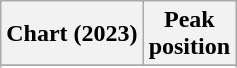<table class="wikitable sortable plainrowheaders" style="text-align:center">
<tr>
<th scope="col">Chart (2023)</th>
<th scope="col">Peak<br>position</th>
</tr>
<tr>
</tr>
<tr>
</tr>
<tr>
</tr>
</table>
